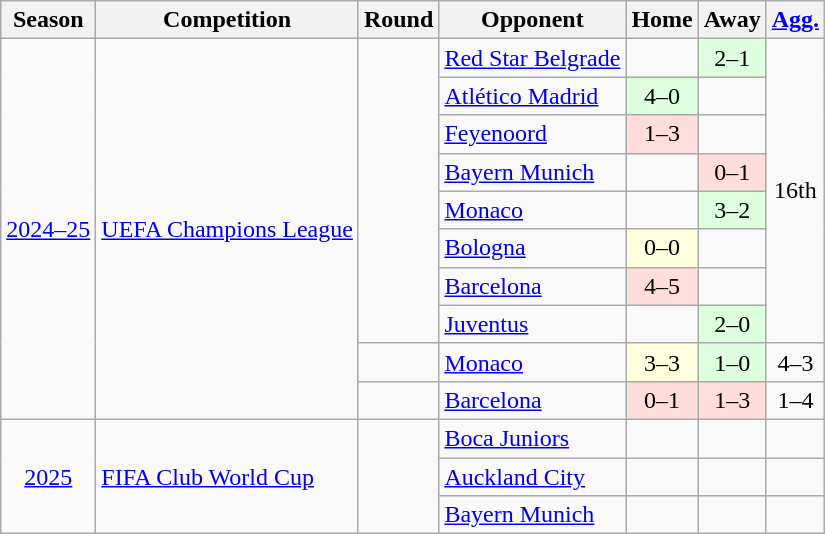<table class="wikitable collapsible collapsed" style="text-align: center;">
<tr>
<th>Season</th>
<th>Competition</th>
<th>Round</th>
<th>Opponent</th>
<th>Home</th>
<th>Away</th>
<th><a href='#'>Agg.</a></th>
</tr>
<tr>
<td rowspan=10><a href='#'>2024–25</a></td>
<td rowspan=10 align="left"><a href='#'>UEFA Champions League</a></td>
<td rowspan=8></td>
<td align="left"> <a href='#'>Red Star Belgrade</a></td>
<td></td>
<td bgcolor="#ddffdd">2–1</td>
<td rowspan=8>16th</td>
</tr>
<tr>
<td align="left"> <a href='#'>Atlético Madrid</a></td>
<td bgcolor="#ddffdd">4–0</td>
<td></td>
</tr>
<tr>
<td align="left"> <a href='#'>Feyenoord</a></td>
<td bgcolor="#ffdddd">1–3</td>
<td></td>
</tr>
<tr>
<td align="left"> <a href='#'>Bayern Munich</a></td>
<td></td>
<td bgcolor="#ffdddd">0–1</td>
</tr>
<tr>
<td align="left"> <a href='#'>Monaco</a></td>
<td></td>
<td bgcolor="#ddffdd">3–2</td>
</tr>
<tr>
<td align="left"> <a href='#'>Bologna</a></td>
<td bgcolor="#ffffdd">0–0</td>
<td></td>
</tr>
<tr>
<td align="left"> <a href='#'>Barcelona</a></td>
<td bgcolor="#ffdddd">4–5</td>
<td></td>
</tr>
<tr>
<td align="left"> <a href='#'>Juventus</a></td>
<td></td>
<td bgcolor="#ddffdd">2–0</td>
</tr>
<tr>
<td></td>
<td align="left"> <a href='#'>Monaco</a></td>
<td bgcolor="#ffffdd">3–3</td>
<td bgcolor="#ddffdd">1–0</td>
<td>4–3</td>
</tr>
<tr>
<td></td>
<td align="left"> <a href='#'>Barcelona</a></td>
<td bgcolor="#ffdddd">0–1</td>
<td bgcolor="#ffdddd">1–3</td>
<td>1–4</td>
</tr>
<tr>
<td rowspan=3><a href='#'>2025</a></td>
<td rowspan=3 align="left"><a href='#'>FIFA Club World Cup</a></td>
<td rowspan=3></td>
<td align="left"> <a href='#'>Boca Juniors</a></td>
<td></td>
<td></td>
<td></td>
</tr>
<tr>
<td align="left"> <a href='#'>Auckland City</a></td>
<td></td>
<td></td>
<td></td>
</tr>
<tr>
<td align="left"> <a href='#'>Bayern Munich</a></td>
<td></td>
<td></td>
<td></td>
</tr>
</table>
